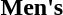<table>
<tr>
<th scope="row">Men's</th>
<td></td>
<td></td>
<td></td>
</tr>
</table>
